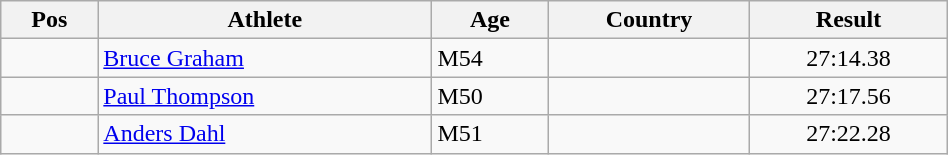<table class="wikitable"  style="text-align:center; width:50%;">
<tr>
<th>Pos</th>
<th>Athlete</th>
<th>Age</th>
<th>Country</th>
<th>Result</th>
</tr>
<tr>
<td align=center></td>
<td align=left><a href='#'>Bruce Graham</a></td>
<td align=left>M54</td>
<td align=left></td>
<td>27:14.38</td>
</tr>
<tr>
<td align=center></td>
<td align=left><a href='#'>Paul Thompson</a></td>
<td align=left>M50</td>
<td align=left></td>
<td>27:17.56</td>
</tr>
<tr>
<td align=center></td>
<td align=left><a href='#'>Anders Dahl</a></td>
<td align=left>M51</td>
<td align=left></td>
<td>27:22.28</td>
</tr>
</table>
